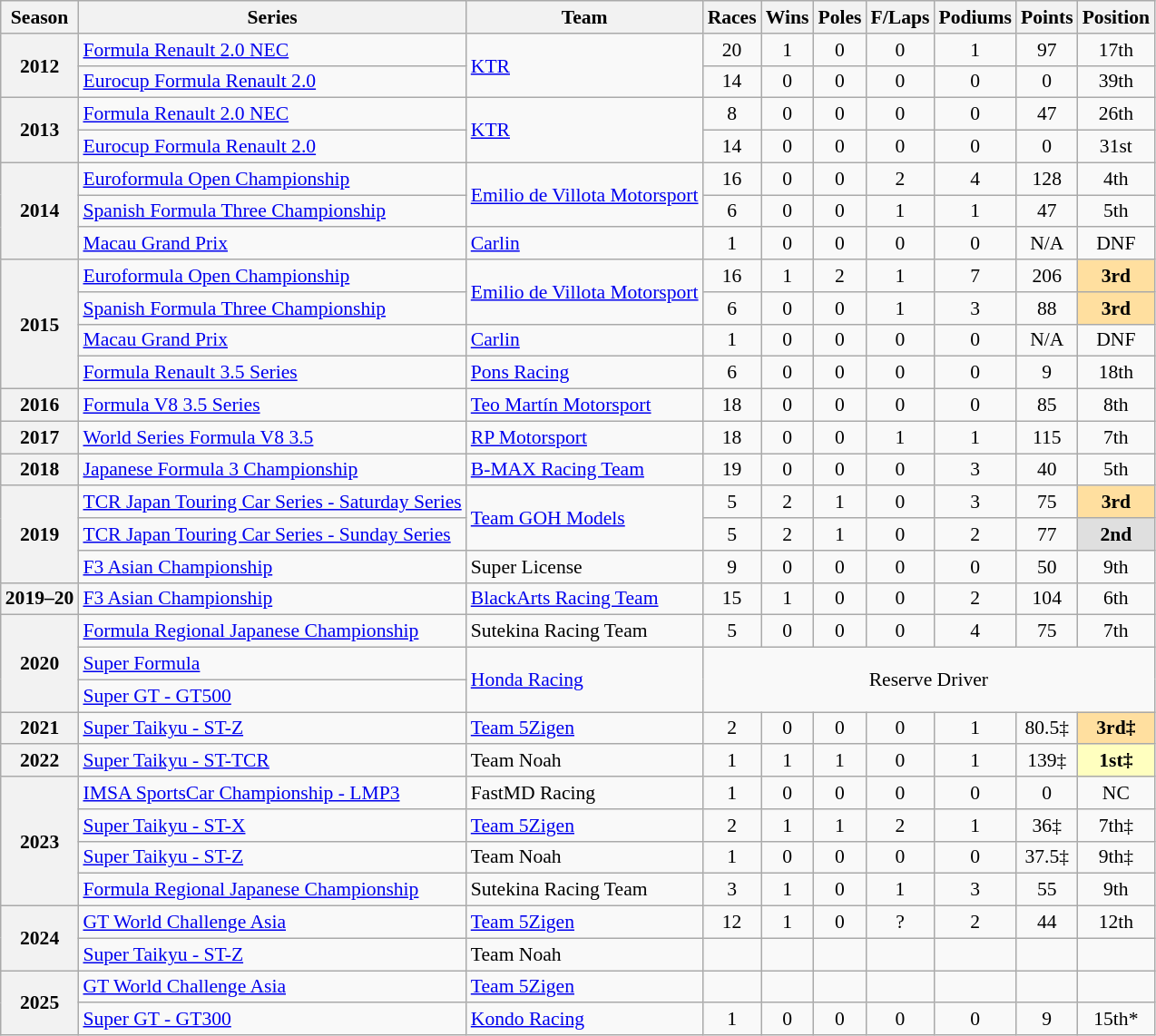<table class="wikitable" style="font-size: 90%; text-align:center">
<tr>
<th>Season</th>
<th>Series</th>
<th>Team</th>
<th>Races</th>
<th>Wins</th>
<th>Poles</th>
<th>F/Laps</th>
<th>Podiums</th>
<th>Points</th>
<th>Position</th>
</tr>
<tr>
<th rowspan=2>2012</th>
<td align=left><a href='#'>Formula Renault 2.0 NEC</a></td>
<td align=left rowspan=2><a href='#'>KTR</a></td>
<td>20</td>
<td>1</td>
<td>0</td>
<td>0</td>
<td>1</td>
<td>97</td>
<td>17th</td>
</tr>
<tr>
<td align=left><a href='#'>Eurocup Formula Renault 2.0</a></td>
<td>14</td>
<td>0</td>
<td>0</td>
<td>0</td>
<td>0</td>
<td>0</td>
<td>39th</td>
</tr>
<tr>
<th rowspan=2>2013</th>
<td align=left><a href='#'>Formula Renault 2.0 NEC</a></td>
<td align=left rowspan=2><a href='#'>KTR</a></td>
<td>8</td>
<td>0</td>
<td>0</td>
<td>0</td>
<td>0</td>
<td>47</td>
<td>26th</td>
</tr>
<tr>
<td align=left><a href='#'>Eurocup Formula Renault 2.0</a></td>
<td>14</td>
<td>0</td>
<td>0</td>
<td>0</td>
<td>0</td>
<td>0</td>
<td>31st</td>
</tr>
<tr>
<th rowspan=3>2014</th>
<td align=left><a href='#'>Euroformula Open Championship</a></td>
<td align=left rowspan=2><a href='#'>Emilio de Villota Motorsport</a></td>
<td>16</td>
<td>0</td>
<td>0</td>
<td>2</td>
<td>4</td>
<td>128</td>
<td>4th</td>
</tr>
<tr>
<td align=left><a href='#'>Spanish Formula Three Championship</a></td>
<td>6</td>
<td>0</td>
<td>0</td>
<td>1</td>
<td>1</td>
<td>47</td>
<td>5th</td>
</tr>
<tr>
<td align=left><a href='#'>Macau Grand Prix</a></td>
<td align=left><a href='#'>Carlin</a></td>
<td>1</td>
<td>0</td>
<td>0</td>
<td>0</td>
<td>0</td>
<td>N/A</td>
<td>DNF</td>
</tr>
<tr>
<th rowspan=4>2015</th>
<td align=left><a href='#'>Euroformula Open Championship</a></td>
<td align=left rowspan=2><a href='#'>Emilio de Villota Motorsport</a></td>
<td>16</td>
<td>1</td>
<td>2</td>
<td>1</td>
<td>7</td>
<td>206</td>
<td style="background:#FFDF9F;"><strong>3rd</strong></td>
</tr>
<tr>
<td align=left><a href='#'>Spanish Formula Three Championship</a></td>
<td>6</td>
<td>0</td>
<td>0</td>
<td>1</td>
<td>3</td>
<td>88</td>
<td style="background:#FFDF9F;"><strong>3rd</strong></td>
</tr>
<tr>
<td align=left><a href='#'>Macau Grand Prix</a></td>
<td align=left><a href='#'>Carlin</a></td>
<td>1</td>
<td>0</td>
<td>0</td>
<td>0</td>
<td>0</td>
<td>N/A</td>
<td>DNF</td>
</tr>
<tr>
<td align=left><a href='#'>Formula Renault 3.5 Series</a></td>
<td align=left><a href='#'>Pons Racing</a></td>
<td>6</td>
<td>0</td>
<td>0</td>
<td>0</td>
<td>0</td>
<td>9</td>
<td>18th</td>
</tr>
<tr>
<th>2016</th>
<td align=left><a href='#'>Formula V8 3.5 Series</a></td>
<td align=left><a href='#'>Teo Martín Motorsport</a></td>
<td>18</td>
<td>0</td>
<td>0</td>
<td>0</td>
<td>0</td>
<td>85</td>
<td>8th</td>
</tr>
<tr>
<th>2017</th>
<td align=left><a href='#'>World Series Formula V8 3.5</a></td>
<td align=left><a href='#'>RP Motorsport</a></td>
<td>18</td>
<td>0</td>
<td>0</td>
<td>1</td>
<td>1</td>
<td>115</td>
<td>7th</td>
</tr>
<tr>
<th>2018</th>
<td align=left><a href='#'>Japanese Formula 3 Championship</a></td>
<td align=left><a href='#'>B-MAX Racing Team</a></td>
<td>19</td>
<td>0</td>
<td>0</td>
<td>0</td>
<td>3</td>
<td>40</td>
<td>5th</td>
</tr>
<tr>
<th rowspan=3>2019</th>
<td align=left nowrap><a href='#'>TCR Japan Touring Car Series - Saturday Series</a></td>
<td align=left rowspan=2><a href='#'>Team GOH Models</a></td>
<td>5</td>
<td>2</td>
<td>1</td>
<td>0</td>
<td>3</td>
<td>75</td>
<td style="background:#FFDF9F;"><strong>3rd</strong></td>
</tr>
<tr>
<td align=left><a href='#'>TCR Japan Touring Car Series - Sunday Series</a></td>
<td>5</td>
<td>2</td>
<td>1</td>
<td>0</td>
<td>2</td>
<td>77</td>
<td style="background:#DFDFDF;"><strong>2nd</strong></td>
</tr>
<tr>
<td align=left><a href='#'>F3 Asian Championship</a></td>
<td align=left>Super License</td>
<td>9</td>
<td>0</td>
<td>0</td>
<td>0</td>
<td>0</td>
<td>50</td>
<td>9th</td>
</tr>
<tr>
<th nowrap>2019–20</th>
<td align=left><a href='#'>F3 Asian Championship</a></td>
<td align=left><a href='#'>BlackArts Racing Team</a></td>
<td>15</td>
<td>1</td>
<td>0</td>
<td>0</td>
<td>2</td>
<td>104</td>
<td>6th</td>
</tr>
<tr>
<th rowspan="3">2020</th>
<td align=left><a href='#'>Formula Regional Japanese Championship</a></td>
<td align=left>Sutekina Racing Team</td>
<td>5</td>
<td>0</td>
<td>0</td>
<td>0</td>
<td>4</td>
<td>75</td>
<td>7th</td>
</tr>
<tr>
<td align=left><a href='#'>Super Formula</a></td>
<td align=left rowspan="2"><a href='#'>Honda Racing</a></td>
<td colspan="7" rowspan="2">Reserve Driver</td>
</tr>
<tr>
<td align=left><a href='#'>Super GT - GT500</a></td>
</tr>
<tr>
<th>2021</th>
<td align=left><a href='#'>Super Taikyu - ST-Z</a></td>
<td align=left><a href='#'>Team 5Zigen</a></td>
<td>2</td>
<td>0</td>
<td>0</td>
<td>0</td>
<td>1</td>
<td>80.5‡</td>
<td style="background:#FFDF9F;"><strong>3rd‡</strong></td>
</tr>
<tr>
<th>2022</th>
<td align=left><a href='#'>Super Taikyu - ST-TCR</a></td>
<td align=left>Team Noah</td>
<td>1</td>
<td>1</td>
<td>1</td>
<td>0</td>
<td>1</td>
<td>139‡</td>
<td style="background:#FFFFBF;"><strong>1st‡</strong></td>
</tr>
<tr>
<th rowspan="4">2023</th>
<td align=left><a href='#'>IMSA SportsCar Championship - LMP3</a></td>
<td align=left>FastMD Racing</td>
<td>1</td>
<td>0</td>
<td>0</td>
<td>0</td>
<td>0</td>
<td>0</td>
<td>NC</td>
</tr>
<tr>
<td align=left><a href='#'>Super Taikyu - ST-X</a></td>
<td align=left><a href='#'>Team 5Zigen</a></td>
<td>2</td>
<td>1</td>
<td>1</td>
<td>2</td>
<td>1</td>
<td>36‡</td>
<td>7th‡</td>
</tr>
<tr>
<td align=left><a href='#'>Super Taikyu - ST-Z</a></td>
<td align=left>Team Noah</td>
<td>1</td>
<td>0</td>
<td>0</td>
<td>0</td>
<td>0</td>
<td>37.5‡</td>
<td>9th‡</td>
</tr>
<tr>
<td align=left><a href='#'>Formula Regional Japanese Championship</a></td>
<td align=left>Sutekina Racing Team</td>
<td>3</td>
<td>1</td>
<td>0</td>
<td>1</td>
<td>3</td>
<td>55</td>
<td>9th</td>
</tr>
<tr>
<th rowspan="2">2024</th>
<td align=left><a href='#'>GT World Challenge Asia</a></td>
<td align="left"><a href='#'>Team 5Zigen</a></td>
<td>12</td>
<td>1</td>
<td>0</td>
<td>?</td>
<td>2</td>
<td>44</td>
<td>12th</td>
</tr>
<tr>
<td align=left><a href='#'>Super Taikyu - ST-Z</a></td>
<td align=left>Team Noah</td>
<td></td>
<td></td>
<td></td>
<td></td>
<td></td>
<td></td>
<td></td>
</tr>
<tr>
<th rowspan="2">2025</th>
<td align=left><a href='#'>GT World Challenge Asia</a></td>
<td align="left"><a href='#'>Team 5Zigen</a></td>
<td></td>
<td></td>
<td></td>
<td></td>
<td></td>
<td></td>
<td></td>
</tr>
<tr>
<td align=left><a href='#'>Super GT - GT300</a></td>
<td align=left><a href='#'>Kondo Racing</a></td>
<td>1</td>
<td>0</td>
<td>0</td>
<td>0</td>
<td>0</td>
<td>9</td>
<td>15th*</td>
</tr>
</table>
